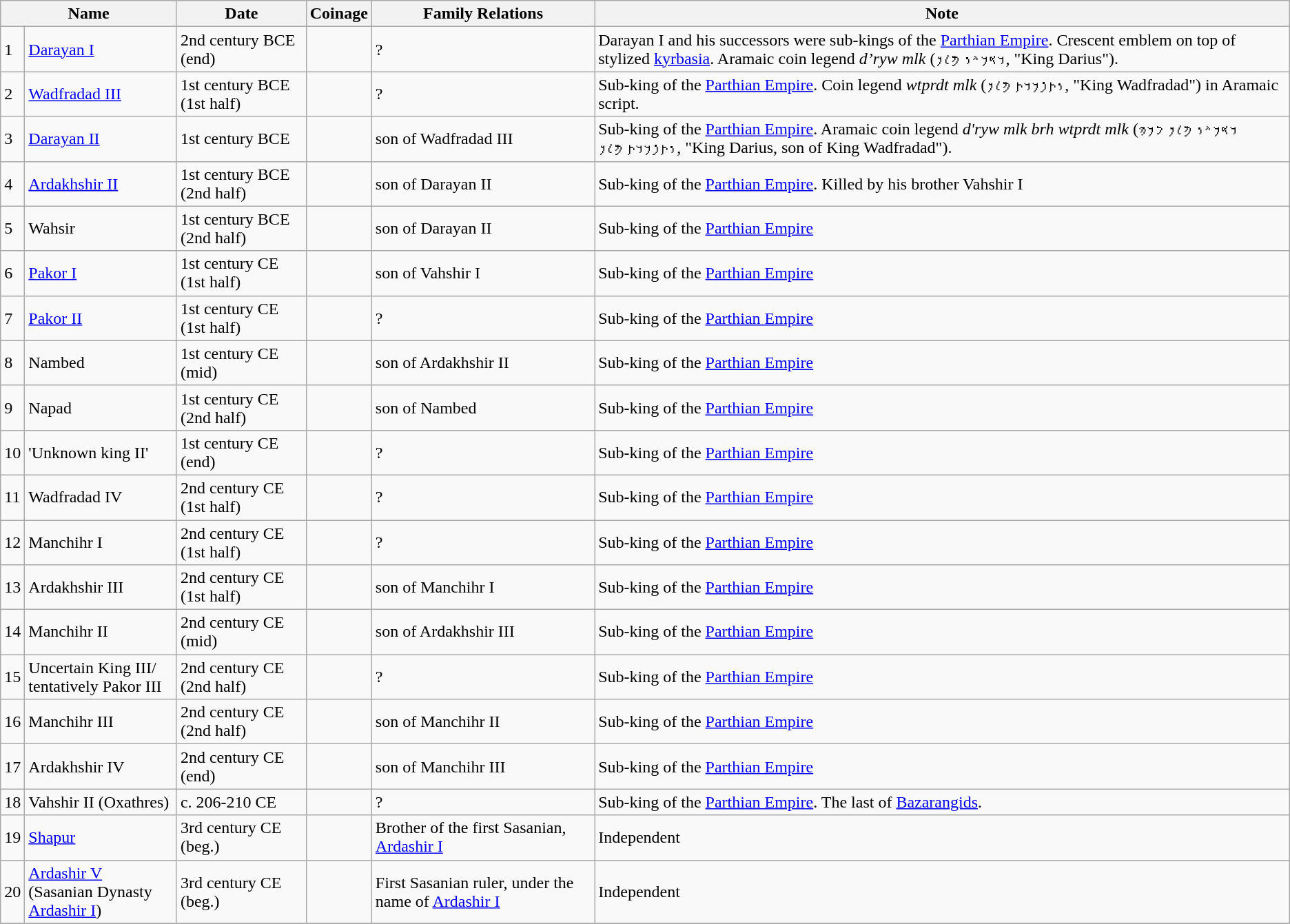<table class="wikitable">
<tr>
<th colspan=2>Name</th>
<th>Date</th>
<th>Coinage</th>
<th>Family Relations</th>
<th>Note</th>
</tr>
<tr>
<td>1</td>
<td><a href='#'>Darayan I</a></td>
<td>2nd century BCE (end)</td>
<td></td>
<td>?</td>
<td>Darayan I and his successors were sub-kings of the <a href='#'>Parthian Empire</a>. Crescent emblem on top of stylized <a href='#'>kyrbasia</a>. Aramaic coin legend <em>d’ryw mlk</em> (𐡃𐡀𐡓𐡉𐡅 𐡌𐡋𐡊, "King Darius").</td>
</tr>
<tr>
<td>2</td>
<td><a href='#'>Wadfradad III</a></td>
<td>1st century BCE (1st half)</td>
<td></td>
<td>?</td>
<td>Sub-king of the <a href='#'>Parthian Empire</a>. Coin legend <em>wtprdt mlk</em> (𐡅𐡕𐡐𐡓𐡃𐡕 𐡌𐡋𐡊, "King Wadfradad") in Aramaic script.</td>
</tr>
<tr>
<td>3</td>
<td><a href='#'>Darayan II</a></td>
<td>1st century BCE</td>
<td></td>
<td>son of Wadfradad III</td>
<td>Sub-king of the <a href='#'>Parthian Empire</a>. Aramaic coin legend <em>d'ryw mlk brh wtprdt mlk</em> (𐡃𐡀𐡓𐡉𐡅 𐡌𐡋𐡊 𐡁𐡓𐡄 𐡅𐡕𐡐𐡓𐡃𐡕 𐡌𐡋𐡊, "King Darius, son of King Wadfradad").</td>
</tr>
<tr>
<td>4</td>
<td><a href='#'>Ardakhshir II</a></td>
<td>1st century BCE (2nd half)</td>
<td></td>
<td>son of Darayan II</td>
<td>Sub-king of the <a href='#'>Parthian Empire</a>. Killed by his brother Vahshir I</td>
</tr>
<tr>
<td>5</td>
<td>Wahsir</td>
<td>1st century BCE (2nd half)</td>
<td></td>
<td>son of Darayan II</td>
<td>Sub-king of the <a href='#'>Parthian Empire</a></td>
</tr>
<tr>
<td>6</td>
<td><a href='#'>Pakor I</a></td>
<td>1st century CE (1st half)</td>
<td></td>
<td>son of Vahshir I</td>
<td>Sub-king of the <a href='#'>Parthian Empire</a></td>
</tr>
<tr>
<td>7</td>
<td><a href='#'>Pakor II</a></td>
<td>1st century CE (1st half)</td>
<td></td>
<td>?</td>
<td>Sub-king of the <a href='#'>Parthian Empire</a></td>
</tr>
<tr>
<td>8</td>
<td>Nambed</td>
<td>1st century CE (mid)</td>
<td></td>
<td>son of Ardakhshir II</td>
<td>Sub-king of the <a href='#'>Parthian Empire</a></td>
</tr>
<tr>
<td>9</td>
<td>Napad</td>
<td>1st century CE (2nd half)</td>
<td></td>
<td>son of Nambed</td>
<td>Sub-king of the <a href='#'>Parthian Empire</a></td>
</tr>
<tr>
<td>10</td>
<td>'Unknown king II'</td>
<td>1st century CE (end)</td>
<td></td>
<td>?</td>
<td>Sub-king of the <a href='#'>Parthian Empire</a></td>
</tr>
<tr>
<td>11</td>
<td>Wadfradad IV</td>
<td>2nd century CE (1st half)</td>
<td></td>
<td>?</td>
<td>Sub-king of the <a href='#'>Parthian Empire</a></td>
</tr>
<tr>
<td>12</td>
<td>Manchihr I</td>
<td>2nd century CE (1st half)</td>
<td></td>
<td>?</td>
<td>Sub-king of the <a href='#'>Parthian Empire</a></td>
</tr>
<tr>
<td>13</td>
<td>Ardakhshir III</td>
<td>2nd century CE (1st half)</td>
<td></td>
<td>son of Manchihr I</td>
<td>Sub-king of the <a href='#'>Parthian Empire</a></td>
</tr>
<tr>
<td>14</td>
<td>Manchihr II</td>
<td>2nd century CE (mid)</td>
<td></td>
<td>son of Ardakhshir III</td>
<td>Sub-king of the <a href='#'>Parthian Empire</a></td>
</tr>
<tr>
<td>15</td>
<td>Uncertain King III/<br>tentatively Pakor III</td>
<td>2nd century CE (2nd half)</td>
<td></td>
<td>?</td>
<td>Sub-king of the <a href='#'>Parthian Empire</a></td>
</tr>
<tr>
<td>16</td>
<td>Manchihr III</td>
<td>2nd century CE (2nd half)</td>
<td></td>
<td>son of Manchihr II</td>
<td>Sub-king of the <a href='#'>Parthian Empire</a></td>
</tr>
<tr>
<td>17</td>
<td>Ardakhshir IV</td>
<td>2nd century CE (end)</td>
<td></td>
<td>son of Manchihr III</td>
<td>Sub-king of the <a href='#'>Parthian Empire</a></td>
</tr>
<tr>
<td>18</td>
<td>Vahshir II (Oxathres)</td>
<td>c. 206-210 CE</td>
<td></td>
<td>?</td>
<td>Sub-king of the <a href='#'>Parthian Empire</a>. The last of <a href='#'>Bazarangids</a>.</td>
</tr>
<tr>
<td>19</td>
<td><a href='#'>Shapur</a></td>
<td>3rd century CE (beg.)</td>
<td></td>
<td>Brother of the first Sasanian, <a href='#'>Ardashir I</a></td>
<td>Independent</td>
</tr>
<tr>
<td>20</td>
<td><a href='#'>Ardashir V</a><br>(Sasanian Dynasty <a href='#'>Ardashir I</a>)</td>
<td>3rd century CE (beg.)</td>
<td></td>
<td>First Sasanian ruler, under the name of <a href='#'>Ardashir I</a></td>
<td>Independent</td>
</tr>
<tr>
</tr>
</table>
